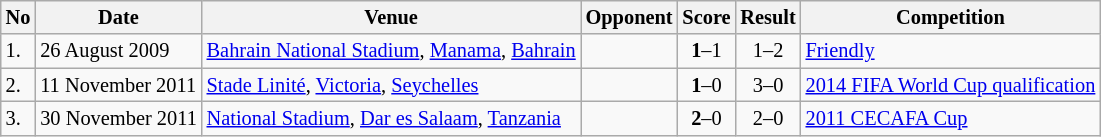<table class="wikitable" style="font-size:85%;">
<tr>
<th>No</th>
<th>Date</th>
<th>Venue</th>
<th>Opponent</th>
<th>Score</th>
<th>Result</th>
<th>Competition</th>
</tr>
<tr>
<td>1.</td>
<td>26 August 2009</td>
<td><a href='#'>Bahrain National Stadium</a>, <a href='#'>Manama</a>, <a href='#'>Bahrain</a></td>
<td></td>
<td align=center><strong>1</strong>–1</td>
<td align=center>1–2</td>
<td><a href='#'>Friendly</a></td>
</tr>
<tr>
<td>2.</td>
<td>11 November 2011</td>
<td><a href='#'>Stade Linité</a>, <a href='#'>Victoria</a>, <a href='#'>Seychelles</a></td>
<td></td>
<td align=center><strong>1</strong>–0</td>
<td align=center>3–0</td>
<td><a href='#'>2014 FIFA World Cup qualification</a></td>
</tr>
<tr>
<td>3.</td>
<td>30 November 2011</td>
<td><a href='#'>National Stadium</a>, <a href='#'>Dar es Salaam</a>, <a href='#'>Tanzania</a></td>
<td></td>
<td align=center><strong>2</strong>–0</td>
<td align=center>2–0</td>
<td><a href='#'>2011 CECAFA Cup</a></td>
</tr>
</table>
